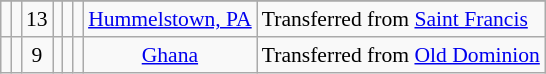<table class="wikitable sortable"  style="text-align:center; font-size:90%; ">
<tr>
</tr>
<tr>
<td align="left"></td>
<td></td>
<td>13</td>
<td></td>
<td></td>
<td></td>
<td><a href='#'>Hummelstown, PA</a></td>
<td align="left">Transferred from <a href='#'>Saint Francis</a></td>
</tr>
<tr>
<td align="left"></td>
<td></td>
<td>9</td>
<td></td>
<td></td>
<td></td>
<td><a href='#'>Ghana</a></td>
<td align="left">Transferred from <a href='#'>Old Dominion</a></td>
</tr>
</table>
